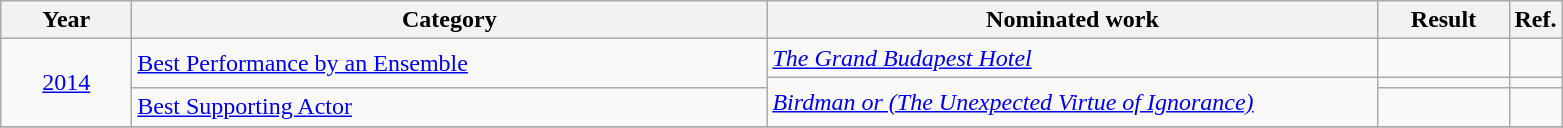<table class=wikitable>
<tr>
<th scope="col" style="width:5em;">Year</th>
<th scope="col" style="width:26em;">Category</th>
<th scope="col" style="width:25em;">Nominated work</th>
<th scope="col" style="width:5em;">Result</th>
<th>Ref.</th>
</tr>
<tr>
<td style="text-align:center;", rowspan="3"><a href='#'>2014</a></td>
<td rowspan="2"><a href='#'>Best Performance by an Ensemble</a></td>
<td><em><a href='#'>The Grand Budapest Hotel</a></em></td>
<td></td>
<td></td>
</tr>
<tr>
<td rowspan="2"><em><a href='#'>Birdman or (The Unexpected Virtue of Ignorance)</a></em></td>
<td></td>
<td></td>
</tr>
<tr>
<td><a href='#'>Best Supporting Actor</a></td>
<td></td>
<td></td>
</tr>
<tr>
</tr>
</table>
